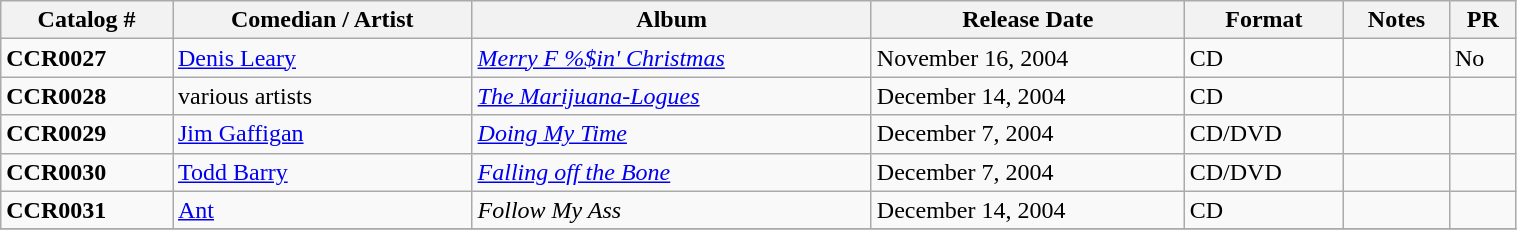<table class="wikitable sortable" width="80%">
<tr>
<th scope="col" class="unsortable">Catalog #</th>
<th scope="col" class="unsortable">Comedian / Artist</th>
<th scope="col" class="unsortable">Album</th>
<th scope="col" class="unsortable">Release Date</th>
<th scope="col" class="unsortable">Format</th>
<th scope="col" class="unsortable">Notes</th>
<th scope="col" class="unsortable">PR</th>
</tr>
<tr --->
<td><strong>CCR0027</strong></td>
<td><a href='#'>Denis Leary</a></td>
<td><em><a href='#'>Merry F %$in' Christmas</a></em></td>
<td>November 16, 2004</td>
<td>CD</td>
<td></td>
<td>No</td>
</tr>
<tr --->
<td><strong>CCR0028</strong></td>
<td>various artists</td>
<td><em><a href='#'>The Marijuana-Logues</a></em></td>
<td>December 14, 2004</td>
<td>CD</td>
<td></td>
<td></td>
</tr>
<tr --->
<td><strong>CCR0029</strong></td>
<td><a href='#'>Jim Gaffigan</a></td>
<td><em><a href='#'>Doing My Time</a></em></td>
<td>December 7, 2004</td>
<td>CD/DVD</td>
<td></td>
<td></td>
</tr>
<tr --->
<td><strong>CCR0030</strong></td>
<td><a href='#'>Todd Barry</a></td>
<td><em><a href='#'>Falling off the Bone</a></em></td>
<td>December 7, 2004</td>
<td>CD/DVD</td>
<td></td>
<td></td>
</tr>
<tr --->
<td><strong>CCR0031</strong></td>
<td><a href='#'>Ant</a></td>
<td><em>Follow My Ass</em></td>
<td>December 14, 2004</td>
<td>CD</td>
<td></td>
<td></td>
</tr>
<tr --->
</tr>
</table>
